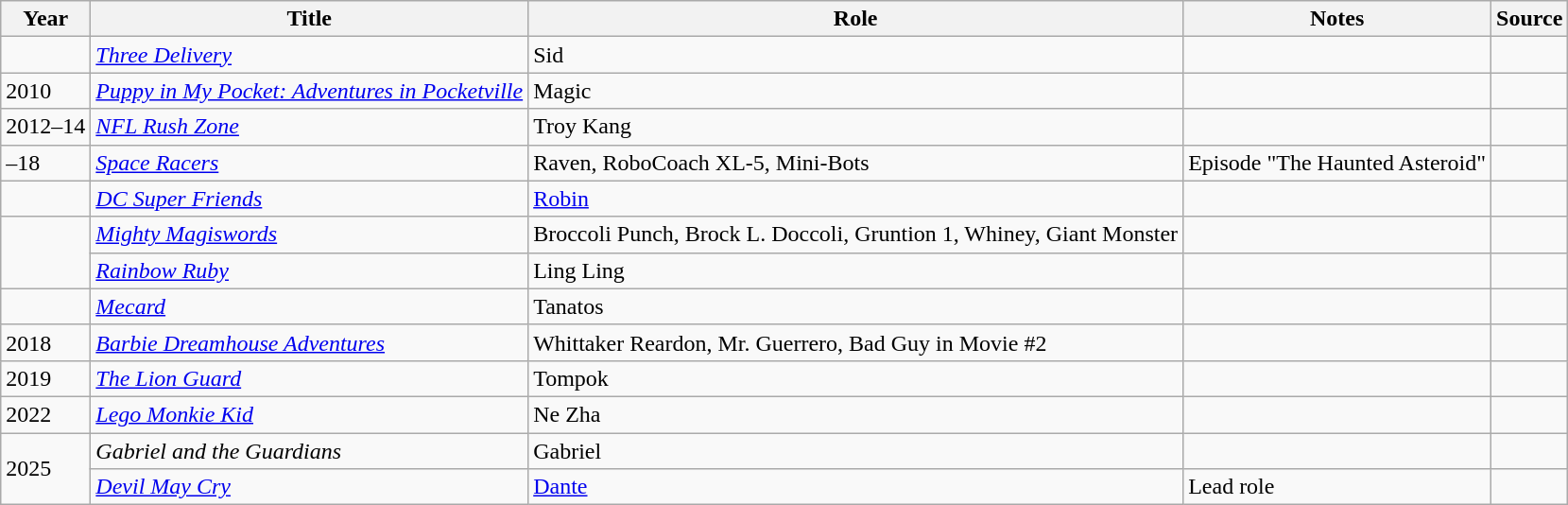<table class="wikitable sortable mw-collapsible plainrowheaders">
<tr>
<th>Year</th>
<th>Title</th>
<th>Role</th>
<th class="unsortable">Notes</th>
<th class="unsortable">Source</th>
</tr>
<tr>
<td></td>
<td><em><a href='#'>Three Delivery</a></em></td>
<td>Sid</td>
<td></td>
<td></td>
</tr>
<tr>
<td>2010</td>
<td><em><a href='#'>Puppy in My Pocket: Adventures in Pocketville</a></em></td>
<td>Magic</td>
<td></td>
<td></td>
</tr>
<tr>
<td>2012–14</td>
<td><em><a href='#'>NFL Rush Zone</a></em></td>
<td>Troy Kang</td>
<td></td>
<td></td>
</tr>
<tr>
<td>–18</td>
<td><em><a href='#'>Space Racers</a></em></td>
<td>Raven, RoboCoach XL-5, Mini-Bots</td>
<td>Episode "The Haunted Asteroid"</td>
<td></td>
</tr>
<tr>
<td></td>
<td><em><a href='#'>DC Super Friends</a></em></td>
<td><a href='#'>Robin</a></td>
<td></td>
<td></td>
</tr>
<tr>
<td rowspan="2"></td>
<td><em><a href='#'>Mighty Magiswords</a></em></td>
<td>Broccoli Punch, Brock L. Doccoli, Gruntion 1, Whiney, Giant Monster</td>
<td></td>
<td></td>
</tr>
<tr>
<td><em><a href='#'>Rainbow Ruby</a></em></td>
<td>Ling Ling</td>
<td></td>
<td></td>
</tr>
<tr>
<td></td>
<td><em><a href='#'>Mecard</a></em></td>
<td>Tanatos</td>
<td></td>
<td></td>
</tr>
<tr>
<td>2018</td>
<td><em><a href='#'>Barbie Dreamhouse Adventures</a></em></td>
<td>Whittaker Reardon, Mr. Guerrero, Bad Guy in Movie #2</td>
<td></td>
<td></td>
</tr>
<tr>
<td>2019</td>
<td><em><a href='#'>The Lion Guard</a></em></td>
<td>Tompok</td>
<td></td>
<td></td>
</tr>
<tr>
<td>2022</td>
<td><em><a href='#'>Lego Monkie Kid</a></em></td>
<td>Ne Zha</td>
<td></td>
<td></td>
</tr>
<tr>
<td rowspan="2">2025</td>
<td><em>Gabriel and the Guardians</em></td>
<td>Gabriel</td>
<td></td>
<td></td>
</tr>
<tr>
<td><em><a href='#'>Devil May Cry</a></em></td>
<td><a href='#'>Dante</a></td>
<td>Lead role</td>
<td></td>
</tr>
</table>
